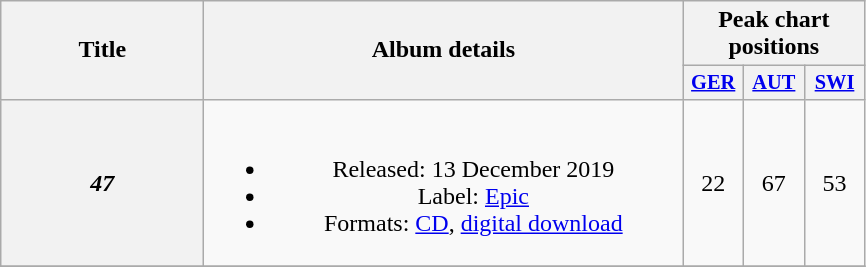<table class="wikitable plainrowheaders" style="text-align:center;">
<tr>
<th scope="col" rowspan="2" style="width:8em;">Title</th>
<th scope="col" rowspan="2" style="width:19.5em;">Album details</th>
<th scope="col" colspan="3">Peak chart positions</th>
</tr>
<tr>
<th style="width:2.5em; font-size:85%"><a href='#'>GER</a><br></th>
<th style="width:2.5em; font-size:85%"><a href='#'>AUT</a><br></th>
<th style="width:2.5em; font-size:85%"><a href='#'>SWI</a><br></th>
</tr>
<tr>
<th scope="row"><em>47</em></th>
<td><br><ul><li>Released: 13 December 2019</li><li>Label: <a href='#'>Epic</a></li><li>Formats: <a href='#'>CD</a>, <a href='#'>digital download</a></li></ul></td>
<td>22</td>
<td>67</td>
<td>53</td>
</tr>
<tr>
</tr>
</table>
